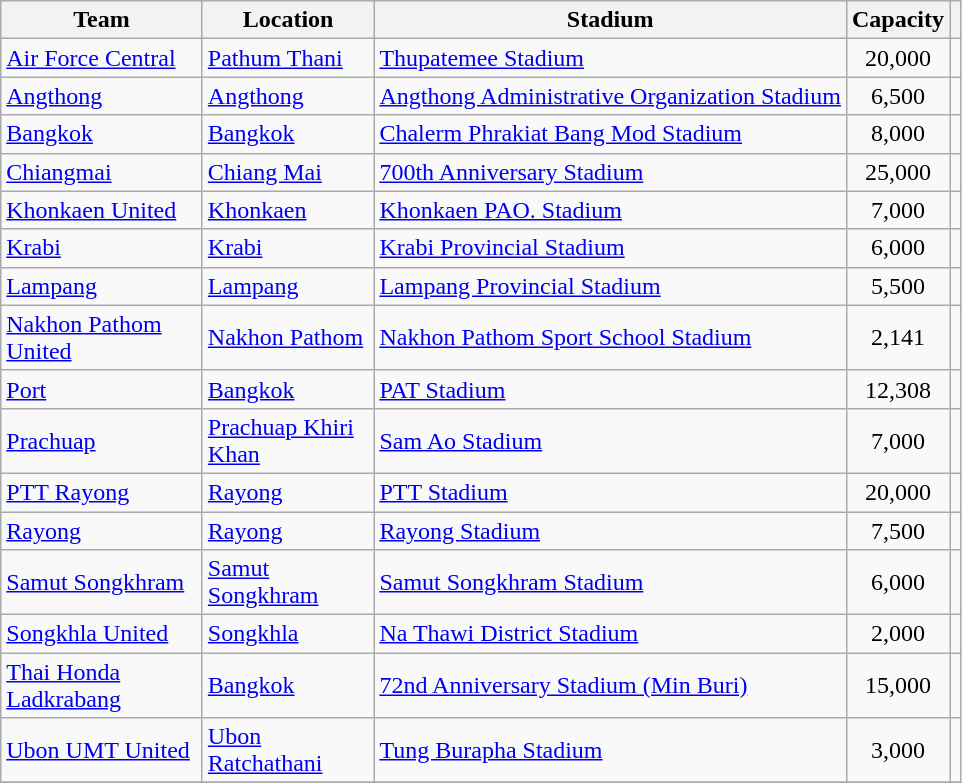<table class="wikitable sortable">
<tr>
<th width="127">Team</th>
<th width="107">Location</th>
<th>Stadium</th>
<th>Capacity</th>
<th class="unsortable"></th>
</tr>
<tr>
<td><a href='#'>Air Force Central</a></td>
<td><a href='#'>Pathum Thani</a></td>
<td><a href='#'>Thupatemee Stadium</a></td>
<td align="center">20,000</td>
<td></td>
</tr>
<tr>
<td><a href='#'>Angthong</a></td>
<td><a href='#'>Angthong</a></td>
<td><a href='#'>Angthong Administrative Organization Stadium</a></td>
<td align="center">6,500</td>
<td></td>
</tr>
<tr>
<td><a href='#'>Bangkok</a></td>
<td><a href='#'>Bangkok</a></td>
<td><a href='#'>Chalerm Phrakiat Bang Mod Stadium</a></td>
<td align="center">8,000</td>
<td></td>
</tr>
<tr>
<td><a href='#'>Chiangmai</a></td>
<td><a href='#'>Chiang Mai</a></td>
<td><a href='#'>700th Anniversary Stadium</a></td>
<td align="center">25,000</td>
<td></td>
</tr>
<tr>
<td><a href='#'>Khonkaen United</a></td>
<td><a href='#'>Khonkaen</a></td>
<td><a href='#'>Khonkaen PAO. Stadium</a></td>
<td align="center">7,000</td>
<td></td>
</tr>
<tr>
<td><a href='#'>Krabi</a></td>
<td><a href='#'>Krabi</a></td>
<td><a href='#'>Krabi Provincial Stadium</a></td>
<td align="center">6,000</td>
<td></td>
</tr>
<tr>
<td><a href='#'>Lampang</a></td>
<td><a href='#'>Lampang</a></td>
<td><a href='#'>Lampang Provincial Stadium</a></td>
<td align="center">5,500</td>
<td></td>
</tr>
<tr>
<td><a href='#'>Nakhon Pathom United</a></td>
<td><a href='#'>Nakhon Pathom</a></td>
<td><a href='#'>Nakhon Pathom Sport School Stadium</a></td>
<td align="center">2,141</td>
<td></td>
</tr>
<tr>
<td><a href='#'>Port</a></td>
<td><a href='#'>Bangkok</a></td>
<td><a href='#'>PAT Stadium</a></td>
<td align="center">12,308</td>
<td></td>
</tr>
<tr>
<td><a href='#'>Prachuap</a></td>
<td><a href='#'>Prachuap Khiri Khan</a></td>
<td><a href='#'>Sam Ao Stadium</a></td>
<td align="center">7,000</td>
<td></td>
</tr>
<tr>
<td><a href='#'>PTT Rayong</a></td>
<td><a href='#'>Rayong</a></td>
<td><a href='#'>PTT Stadium</a></td>
<td align="center">20,000</td>
<td></td>
</tr>
<tr>
<td><a href='#'>Rayong</a></td>
<td><a href='#'>Rayong</a></td>
<td><a href='#'>Rayong Stadium</a></td>
<td align="center">7,500</td>
<td></td>
</tr>
<tr>
<td><a href='#'>Samut Songkhram</a></td>
<td><a href='#'>Samut Songkhram</a></td>
<td><a href='#'>Samut Songkhram Stadium</a></td>
<td align="center">6,000</td>
<td></td>
</tr>
<tr>
<td><a href='#'>Songkhla United</a></td>
<td><a href='#'>Songkhla</a></td>
<td><a href='#'>Na Thawi District Stadium</a></td>
<td align="center">2,000</td>
<td></td>
</tr>
<tr>
<td><a href='#'>Thai Honda Ladkrabang</a></td>
<td><a href='#'>Bangkok</a></td>
<td><a href='#'>72nd Anniversary Stadium (Min Buri)</a></td>
<td align="center">15,000</td>
<td></td>
</tr>
<tr>
<td><a href='#'>Ubon UMT United</a></td>
<td><a href='#'>Ubon Ratchathani</a></td>
<td><a href='#'>Tung Burapha Stadium</a></td>
<td align="center">3,000</td>
<td></td>
</tr>
<tr>
</tr>
</table>
